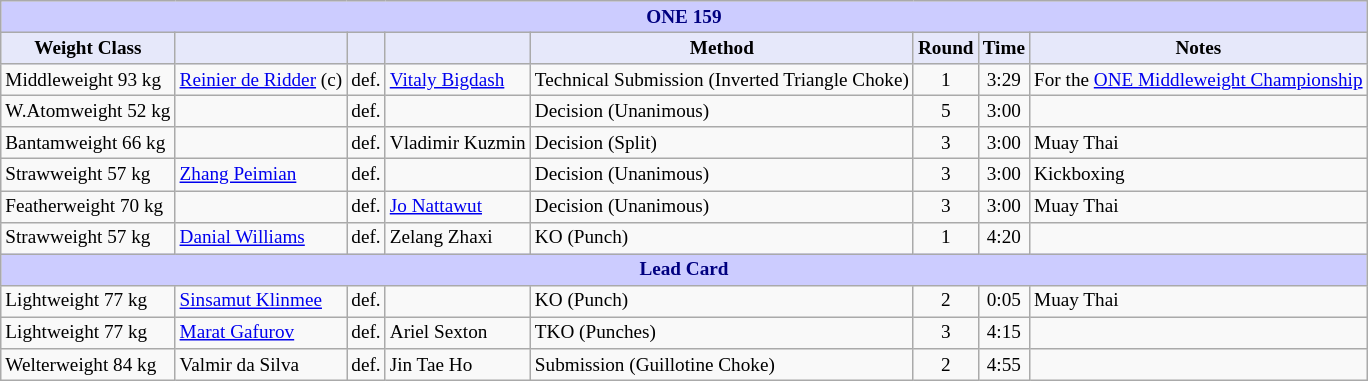<table class="wikitable" style="font-size: 80%;">
<tr>
<th colspan="8" style="background-color: #ccf; color: #000080; text-align: center;"><strong>ONE 159</strong></th>
</tr>
<tr>
<th colspan="1" style="background-color: #E6E8FA; color: #000000; text-align: center;">Weight Class</th>
<th colspan="1" style="background-color: #E6E8FA; color: #000000; text-align: center;"></th>
<th colspan="1" style="background-color: #E6E8FA; color: #000000; text-align: center;"></th>
<th colspan="1" style="background-color: #E6E8FA; color: #000000; text-align: center;"></th>
<th colspan="1" style="background-color: #E6E8FA; color: #000000; text-align: center;">Method</th>
<th colspan="1" style="background-color: #E6E8FA; color: #000000; text-align: center;">Round</th>
<th colspan="1" style="background-color: #E6E8FA; color: #000000; text-align: center;">Time</th>
<th colspan="1" style="background-color: #E6E8FA; color: #000000; text-align: center;">Notes</th>
</tr>
<tr>
<td>Middleweight 93 kg</td>
<td> <a href='#'>Reinier de Ridder</a> (c)</td>
<td>def.</td>
<td> <a href='#'>Vitaly Bigdash</a></td>
<td>Technical Submission (Inverted Triangle Choke)</td>
<td align=center>1</td>
<td align=center>3:29</td>
<td>For the <a href='#'>ONE Middleweight Championship</a></td>
</tr>
<tr>
<td>W.Atomweight 52 kg</td>
<td></td>
<td>def.</td>
<td></td>
<td>Decision (Unanimous)</td>
<td align=center>5</td>
<td align=center>3:00</td>
<td></td>
</tr>
<tr>
<td>Bantamweight 66 kg</td>
<td></td>
<td>def.</td>
<td> Vladimir Kuzmin</td>
<td>Decision (Split)</td>
<td align=center>3</td>
<td align=center>3:00</td>
<td>Muay Thai</td>
</tr>
<tr>
<td>Strawweight 57 kg</td>
<td> <a href='#'>Zhang Peimian</a></td>
<td>def.</td>
<td></td>
<td>Decision (Unanimous)</td>
<td align=center>3</td>
<td align=center>3:00</td>
<td>Kickboxing</td>
</tr>
<tr>
<td>Featherweight 70 kg</td>
<td></td>
<td>def.</td>
<td> <a href='#'>Jo Nattawut</a></td>
<td>Decision (Unanimous)</td>
<td align=center>3</td>
<td align=center>3:00</td>
<td>Muay Thai</td>
</tr>
<tr>
<td>Strawweight 57 kg</td>
<td> <a href='#'>Danial Williams</a></td>
<td>def.</td>
<td> Zelang Zhaxi</td>
<td>KO (Punch)</td>
<td align=center>1</td>
<td align=center>4:20</td>
<td></td>
</tr>
<tr>
<th colspan="8" style="background-color: #ccf; color: #000080; text-align: center;"><strong>Lead Card</strong></th>
</tr>
<tr>
<td>Lightweight 77 kg</td>
<td> <a href='#'>Sinsamut Klinmee</a></td>
<td>def.</td>
<td></td>
<td>KO (Punch)</td>
<td align=center>2</td>
<td align=center>0:05</td>
<td>Muay Thai</td>
</tr>
<tr>
<td>Lightweight 77 kg</td>
<td> <a href='#'>Marat Gafurov</a></td>
<td>def.</td>
<td> Ariel Sexton</td>
<td>TKO (Punches)</td>
<td align=center>3</td>
<td align=center>4:15</td>
<td></td>
</tr>
<tr>
<td>Welterweight 84 kg</td>
<td> Valmir da Silva</td>
<td>def.</td>
<td> Jin Tae Ho</td>
<td>Submission (Guillotine Choke)</td>
<td align=center>2</td>
<td align=center>4:55</td>
<td></td>
</tr>
</table>
